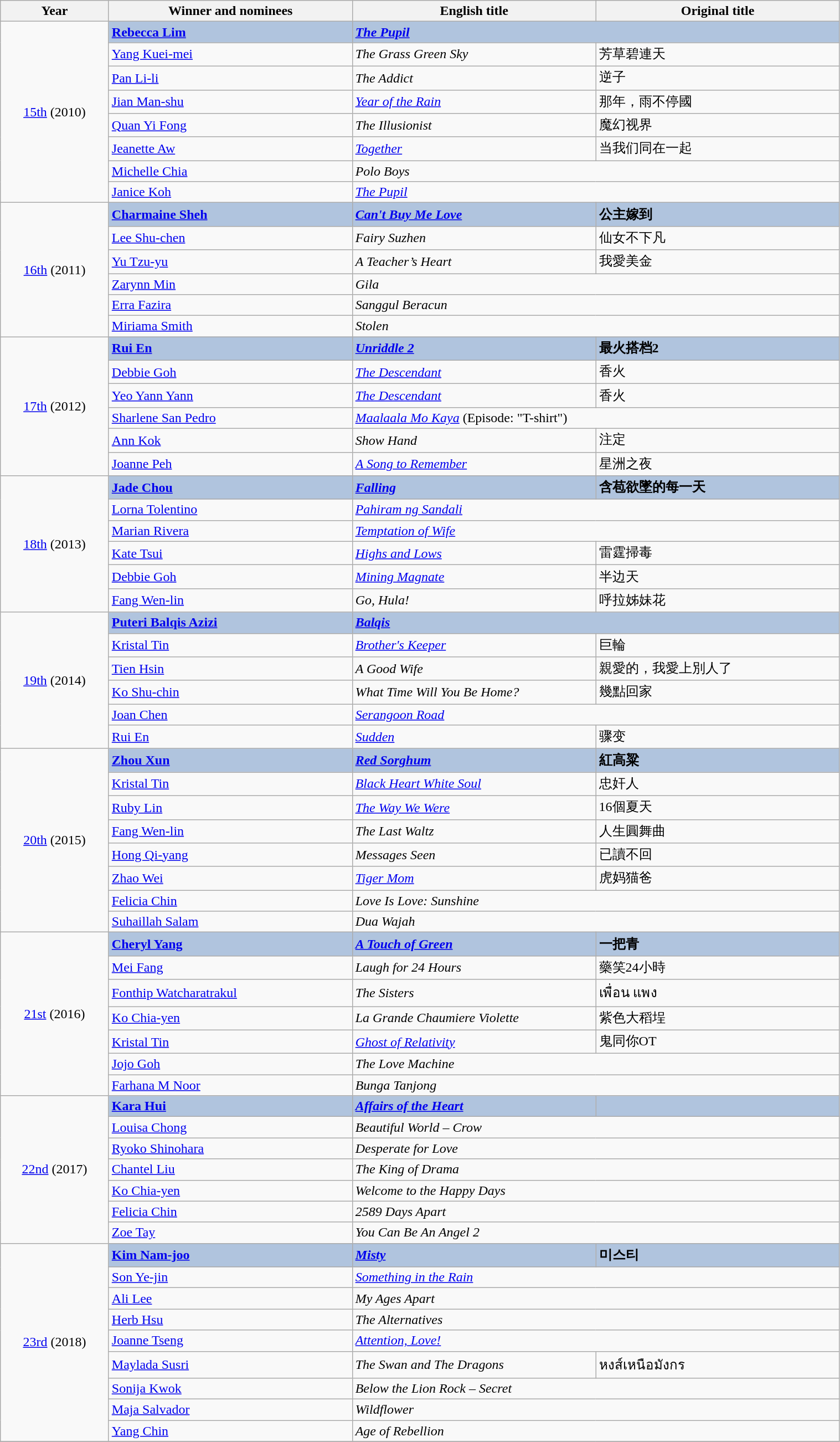<table class="wikitable" width="80%">
<tr>
<th width="8%"><strong>Year</strong></th>
<th width="18%"><strong>Winner and nominees</strong></th>
<th width="18%"><strong>English title</strong></th>
<th width="18%"><strong>Original title</strong></th>
</tr>
<tr>
<td rowspan=8 style=text-align:center><a href='#'>15th</a> (2010)</td>
<td style="background:#B0C4DE;"> <strong><a href='#'>Rebecca Lim</a></strong></td>
<td colspan=2 style="background:#B0C4DE;"><strong><em><a href='#'>The Pupil</a></em></strong></td>
</tr>
<tr>
<td> <a href='#'>Yang Kuei-mei</a></td>
<td><em>The Grass Green Sky</em></td>
<td>芳草碧連天</td>
</tr>
<tr>
<td> <a href='#'>Pan Li-li</a></td>
<td><em>The Addict</em></td>
<td>逆子</td>
</tr>
<tr>
<td> <a href='#'>Jian Man-shu</a></td>
<td><em><a href='#'>Year of the Rain</a></em></td>
<td>那年，雨不停國</td>
</tr>
<tr>
<td> <a href='#'>Quan Yi Fong</a></td>
<td><em>The Illusionist</em></td>
<td>魔幻视界</td>
</tr>
<tr>
<td> <a href='#'>Jeanette Aw</a></td>
<td><em><a href='#'>Together</a></em></td>
<td>当我们同在一起</td>
</tr>
<tr>
<td> <a href='#'>Michelle Chia</a></td>
<td colspan=2><em>Polo Boys</em></td>
</tr>
<tr>
<td> <a href='#'>Janice Koh</a></td>
<td colspan=2><em><a href='#'>The Pupil</a></em></td>
</tr>
<tr>
<td rowspan=6 style=text-align:center><a href='#'>16th</a> (2011)</td>
<td style="background:#B0C4DE;"> <strong><a href='#'>Charmaine Sheh</a></strong></td>
<td style="background:#B0C4DE;"><strong><em><a href='#'>Can't Buy Me Love</a></em></strong></td>
<td style="background:#B0C4DE;"><strong>公主嫁到</strong></td>
</tr>
<tr>
<td> <a href='#'>Lee Shu-chen</a></td>
<td><em>Fairy Suzhen</em></td>
<td>仙女不下凡</td>
</tr>
<tr>
<td> <a href='#'>Yu Tzu-yu</a></td>
<td><em>A Teacher’s Heart</em></td>
<td>我愛美金</td>
</tr>
<tr>
<td> <a href='#'>Zarynn Min</a></td>
<td colspan=2><em>Gila</em></td>
</tr>
<tr>
<td> <a href='#'>Erra Fazira</a></td>
<td colspan=2><em>Sanggul Beracun</em></td>
</tr>
<tr>
<td> <a href='#'>Miriama Smith</a></td>
<td colspan=2><em>Stolen</em></td>
</tr>
<tr>
<td rowspan=6 style=text-align:center><a href='#'>17th</a> (2012)</td>
<td style="background:#B0C4DE;"> <strong><a href='#'>Rui En</a></strong></td>
<td style="background:#B0C4DE;"><strong><em><a href='#'>Unriddle 2</a></em></strong></td>
<td style="background:#B0C4DE;"><strong>最火搭档2</strong></td>
</tr>
<tr>
<td> <a href='#'>Debbie Goh</a></td>
<td><em><a href='#'>The Descendant</a></em></td>
<td>香火</td>
</tr>
<tr>
<td> <a href='#'>Yeo Yann Yann</a></td>
<td><em><a href='#'>The Descendant</a></em></td>
<td>香火</td>
</tr>
<tr>
<td> <a href='#'>Sharlene San Pedro</a></td>
<td colspan=2><em><a href='#'>Maalaala Mo Kaya</a></em> (Episode: "T-shirt")</td>
</tr>
<tr>
<td> <a href='#'>Ann Kok</a></td>
<td><em>Show Hand</em></td>
<td>注定</td>
</tr>
<tr>
<td> <a href='#'>Joanne Peh</a></td>
<td><em><a href='#'>A Song to Remember</a></em></td>
<td>星洲之夜</td>
</tr>
<tr>
<td rowspan=6 style=text-align:center><a href='#'>18th</a> (2013)</td>
<td style="background:#B0C4DE;"> <strong><a href='#'>Jade Chou</a></strong></td>
<td style="background:#B0C4DE;"><strong><em><a href='#'>Falling</a></em></strong></td>
<td style="background:#B0C4DE;"><strong>含苞欲墜的每一天</strong></td>
</tr>
<tr>
<td> <a href='#'>Lorna Tolentino</a></td>
<td colspan=2><em><a href='#'>Pahiram ng Sandali</a></em></td>
</tr>
<tr>
<td> <a href='#'>Marian Rivera</a></td>
<td colspan=2><em><a href='#'>Temptation of Wife</a></em></td>
</tr>
<tr>
<td> <a href='#'>Kate Tsui</a></td>
<td><em><a href='#'>Highs and Lows</a></em></td>
<td>雷霆掃毒</td>
</tr>
<tr>
<td> <a href='#'>Debbie Goh</a></td>
<td><em><a href='#'>Mining Magnate</a></em></td>
<td>半边天</td>
</tr>
<tr>
<td> <a href='#'>Fang Wen-lin</a></td>
<td><em>Go, Hula!</em></td>
<td>呼拉姊妹花</td>
</tr>
<tr>
<td rowspan=6 style=text-align:center><a href='#'>19th</a> (2014)</td>
<td style="background:#B0C4DE;"> <strong><a href='#'>Puteri Balqis Azizi</a></strong></td>
<td colspan=2 style="background:#B0C4DE;"><strong><em><a href='#'>Balqis</a></em></strong></td>
</tr>
<tr>
<td> <a href='#'>Kristal Tin</a></td>
<td><em><a href='#'>Brother's Keeper</a></em></td>
<td>巨輪</td>
</tr>
<tr>
<td> <a href='#'>Tien Hsin</a></td>
<td><em>A Good Wife</em></td>
<td>親愛的，我愛上別人了</td>
</tr>
<tr>
<td> <a href='#'>Ko Shu-chin</a></td>
<td><em>What Time Will You Be Home?</em></td>
<td>幾點回家</td>
</tr>
<tr>
<td> <a href='#'>Joan Chen</a></td>
<td colspan=2><em><a href='#'>Serangoon Road</a></em></td>
</tr>
<tr>
<td> <a href='#'>Rui En</a></td>
<td><em><a href='#'>Sudden</a></em></td>
<td>骤变</td>
</tr>
<tr>
<td rowspan=8 style=text-align:center><a href='#'>20th</a> (2015)</td>
<td style="background:#B0C4DE;"> <strong><a href='#'>Zhou Xun</a></strong></td>
<td style="background:#B0C4DE;"><strong><em><a href='#'>Red Sorghum</a></em></strong></td>
<td style="background:#B0C4DE;"><strong>紅高粱</strong></td>
</tr>
<tr>
<td> <a href='#'>Kristal Tin</a></td>
<td><em><a href='#'>Black Heart White Soul</a></em></td>
<td>忠奸人</td>
</tr>
<tr>
<td> <a href='#'>Ruby Lin</a></td>
<td><em><a href='#'>The Way We Were</a></em></td>
<td>16個夏天</td>
</tr>
<tr>
<td> <a href='#'>Fang Wen-lin</a></td>
<td><em>The Last Waltz</em></td>
<td>人生圓舞曲</td>
</tr>
<tr>
<td> <a href='#'>Hong Qi-yang</a></td>
<td><em>Messages Seen</em></td>
<td>已讀不回</td>
</tr>
<tr>
<td> <a href='#'>Zhao Wei</a></td>
<td><em><a href='#'>Tiger Mom</a></em></td>
<td>虎妈猫爸</td>
</tr>
<tr>
<td> <a href='#'>Felicia Chin</a></td>
<td colspan=2><em>Love Is Love: Sunshine</em></td>
</tr>
<tr>
<td> <a href='#'>Suhaillah Salam</a></td>
<td colspan=2><em>Dua Wajah</em></td>
</tr>
<tr>
<td rowspan=7 style=text-align:center><a href='#'>21st</a> (2016)</td>
<td style="background:#B0C4DE;"> <strong><a href='#'>Cheryl Yang</a></strong></td>
<td style="background:#B0C4DE;"><strong><em><a href='#'>A Touch of Green</a></em></strong></td>
<td style="background:#B0C4DE;"><strong>一把青</strong></td>
</tr>
<tr>
<td> <a href='#'>Mei Fang</a></td>
<td><em>Laugh for 24 Hours</em></td>
<td>藥笑24小時</td>
</tr>
<tr>
<td> <a href='#'>Fonthip Watcharatrakul</a></td>
<td><em>The Sisters</em></td>
<td>เพื่อน แพง</td>
</tr>
<tr>
<td> <a href='#'>Ko Chia-yen</a></td>
<td><em>La Grande Chaumiere Violette</em></td>
<td>紫色大稻埕</td>
</tr>
<tr>
<td> <a href='#'>Kristal Tin</a></td>
<td><em><a href='#'>Ghost of Relativity</a></em></td>
<td>鬼同你OT</td>
</tr>
<tr>
<td> <a href='#'>Jojo Goh</a></td>
<td colspan=2><em>The Love Machine</em></td>
</tr>
<tr>
<td> <a href='#'>Farhana M Noor</a></td>
<td colspan=2><em>Bunga Tanjong</em></td>
</tr>
<tr>
<td rowspan=7 style=text-align:center><a href='#'>22nd</a> (2017)</td>
<td style="background:#B0C4DE;"> <strong><a href='#'>Kara Hui</a></strong></td>
<td style="background:#B0C4DE;"><strong><em><a href='#'>Affairs of the Heart</a></em></strong></td>
<td style="background:#B0C4DE;"></td>
</tr>
<tr>
<td> <a href='#'>Louisa Chong</a></td>
<td colspan=2><em>Beautiful World – Crow</em></td>
</tr>
<tr>
<td> <a href='#'>Ryoko Shinohara</a></td>
<td colspan=2><em>Desperate for Love</em></td>
</tr>
<tr>
<td> <a href='#'>Chantel Liu</a></td>
<td colspan=2><em>The King of Drama</em></td>
</tr>
<tr>
<td> <a href='#'>Ko Chia-yen</a></td>
<td colspan=2><em>Welcome to the Happy Days</em></td>
</tr>
<tr>
<td> <a href='#'>Felicia Chin</a></td>
<td colspan=2><em>2589 Days Apart</em></td>
</tr>
<tr>
<td> <a href='#'>Zoe Tay</a></td>
<td colspan=2><em>You Can Be An Angel 2</em></td>
</tr>
<tr>
<td rowspan=9 style=text-align:center><a href='#'>23rd</a> (2018)</td>
<td style="background:#B0C4DE;"> <strong><a href='#'>Kim Nam-joo</a></strong></td>
<td style="background:#B0C4DE;"><strong><em><a href='#'>Misty</a></em></strong></td>
<td style="background:#B0C4DE;"><strong>미스티</strong></td>
</tr>
<tr>
<td> <a href='#'>Son Ye-jin</a></td>
<td colspan=2><em><a href='#'>Something in the Rain</a></em></td>
</tr>
<tr>
<td> <a href='#'>Ali Lee</a></td>
<td colspan=2><em>My Ages Apart</em></td>
</tr>
<tr>
<td> <a href='#'>Herb Hsu</a></td>
<td colspan=2><em>The Alternatives</em></td>
</tr>
<tr>
<td> <a href='#'>Joanne Tseng</a></td>
<td colspan=2><em><a href='#'>Attention, Love!</a></em></td>
</tr>
<tr>
<td> <a href='#'>Maylada Susri</a></td>
<td><em>The Swan and The Dragons</em></td>
<td>หงส์เหนือมังกร</td>
</tr>
<tr>
<td> <a href='#'>Sonija Kwok</a></td>
<td colspan=2><em>Below the Lion Rock – Secret</em></td>
</tr>
<tr>
<td> <a href='#'>Maja Salvador</a></td>
<td colspan=2><em>Wildflower</em></td>
</tr>
<tr>
<td> <a href='#'>Yang Chin</a></td>
<td colspan=2><em>Age of Rebellion</em></td>
</tr>
<tr>
</tr>
</table>
